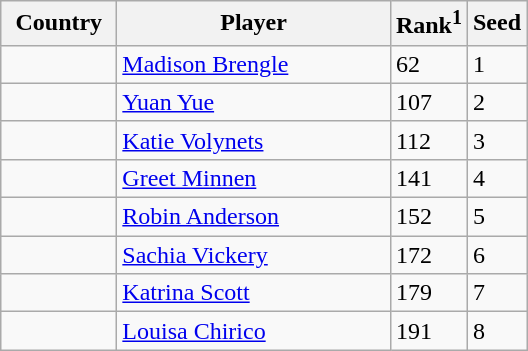<table class="sortable wikitable">
<tr>
<th width="70">Country</th>
<th width="175">Player</th>
<th>Rank<sup>1</sup></th>
<th>Seed</th>
</tr>
<tr>
<td></td>
<td><a href='#'>Madison Brengle</a></td>
<td>62</td>
<td>1</td>
</tr>
<tr>
<td></td>
<td><a href='#'>Yuan Yue</a></td>
<td>107</td>
<td>2</td>
</tr>
<tr>
<td></td>
<td><a href='#'>Katie Volynets</a></td>
<td>112</td>
<td>3</td>
</tr>
<tr>
<td></td>
<td><a href='#'>Greet Minnen</a></td>
<td>141</td>
<td>4</td>
</tr>
<tr>
<td></td>
<td><a href='#'>Robin Anderson</a></td>
<td>152</td>
<td>5</td>
</tr>
<tr>
<td></td>
<td><a href='#'>Sachia Vickery</a></td>
<td>172</td>
<td>6</td>
</tr>
<tr>
<td></td>
<td><a href='#'>Katrina Scott</a></td>
<td>179</td>
<td>7</td>
</tr>
<tr>
<td></td>
<td><a href='#'>Louisa Chirico</a></td>
<td>191</td>
<td>8</td>
</tr>
</table>
